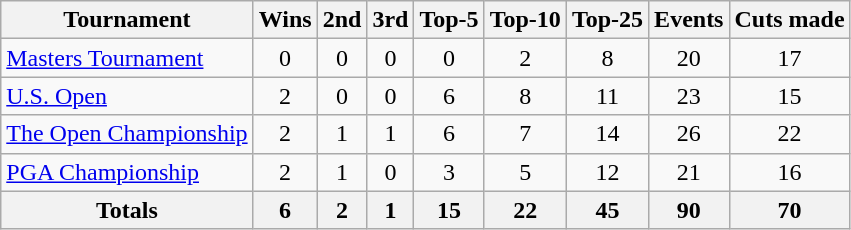<table class=wikitable style=text-align:center>
<tr>
<th>Tournament</th>
<th>Wins</th>
<th>2nd</th>
<th>3rd</th>
<th>Top-5</th>
<th>Top-10</th>
<th>Top-25</th>
<th>Events</th>
<th>Cuts made</th>
</tr>
<tr>
<td align=left><a href='#'>Masters Tournament</a></td>
<td>0</td>
<td>0</td>
<td>0</td>
<td>0</td>
<td>2</td>
<td>8</td>
<td>20</td>
<td>17</td>
</tr>
<tr>
<td align=left><a href='#'>U.S. Open</a></td>
<td>2</td>
<td>0</td>
<td>0</td>
<td>6</td>
<td>8</td>
<td>11</td>
<td>23</td>
<td>15</td>
</tr>
<tr>
<td align=left><a href='#'>The Open Championship</a></td>
<td>2</td>
<td>1</td>
<td>1</td>
<td>6</td>
<td>7</td>
<td>14</td>
<td>26</td>
<td>22</td>
</tr>
<tr>
<td align=left><a href='#'>PGA Championship</a></td>
<td>2</td>
<td>1</td>
<td>0</td>
<td>3</td>
<td>5</td>
<td>12</td>
<td>21</td>
<td>16</td>
</tr>
<tr>
<th>Totals</th>
<th>6</th>
<th>2</th>
<th>1</th>
<th>15</th>
<th>22</th>
<th>45</th>
<th>90</th>
<th>70</th>
</tr>
</table>
